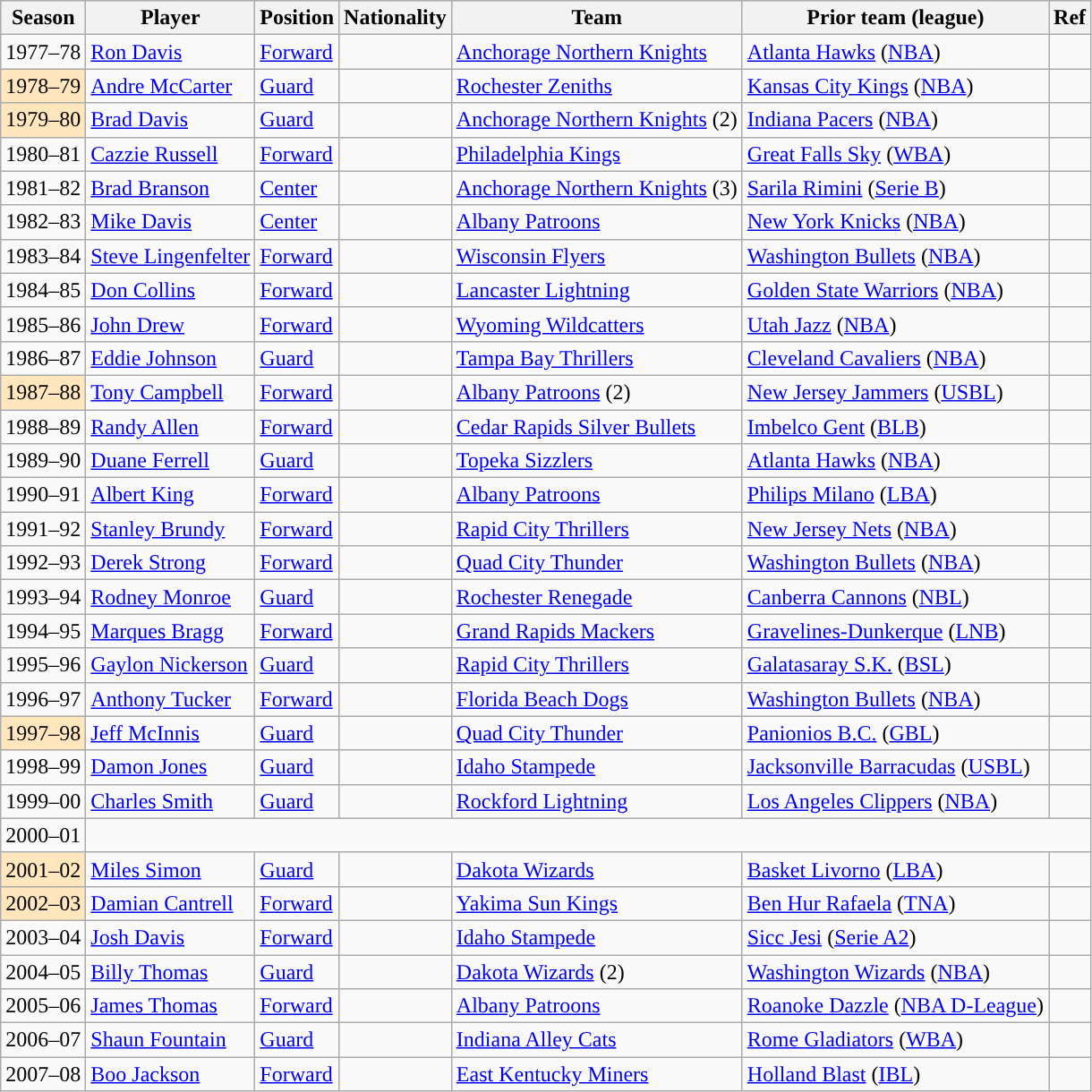<table class="wikitable plainrowheaders sortable" summary="Season (sortable), Player (sortable), Position (sortable), Nationality (sortable), Team (sortable), Ref (unsortable)">
<tr>
<th scope="col">Season</th>
<th scope="col">Player</th>
<th scope="col">Position</th>
<th scope="col">Nationality</th>
<th scope="col">Team</th>
<th scope="col">Prior team (league)</th>
<th scope="col">Ref</th>
</tr>
<tr>
<td>1977–78</td>
<td><a href='#'>Ron Davis</a></td>
<td><a href='#'>Forward</a></td>
<td></td>
<td><a href='#'>Anchorage Northern Knights</a></td>
<td><a href='#'>Atlanta Hawks</a> (<a href='#'>NBA</a>)</td>
<td></td>
</tr>
<tr>
<td style="background-color:#FFE6BD; border:1px solid #aaaaaa;">1978–79</td>
<td><a href='#'>Andre McCarter</a></td>
<td><a href='#'>Guard</a></td>
<td></td>
<td><a href='#'>Rochester Zeniths</a></td>
<td><a href='#'>Kansas City Kings</a> (<a href='#'>NBA</a>)</td>
<td></td>
</tr>
<tr>
<td style="background-color:#FFE6BD; border:1px solid #aaaaaa;">1979–80</td>
<td><a href='#'>Brad Davis</a></td>
<td><a href='#'>Guard</a></td>
<td></td>
<td><a href='#'>Anchorage Northern Knights</a> (2)</td>
<td><a href='#'>Indiana Pacers</a> (<a href='#'>NBA</a>)</td>
<td></td>
</tr>
<tr>
<td>1980–81</td>
<td><a href='#'>Cazzie Russell</a></td>
<td><a href='#'>Forward</a></td>
<td></td>
<td><a href='#'>Philadelphia Kings</a></td>
<td><a href='#'>Great Falls Sky</a> (<a href='#'>WBA</a>)</td>
<td></td>
</tr>
<tr>
<td>1981–82</td>
<td><a href='#'>Brad Branson</a></td>
<td><a href='#'>Center</a></td>
<td></td>
<td><a href='#'>Anchorage Northern Knights</a> (3)</td>
<td><a href='#'>Sarila Rimini</a> (<a href='#'>Serie B</a>)</td>
<td></td>
</tr>
<tr>
<td>1982–83</td>
<td><a href='#'>Mike Davis</a></td>
<td><a href='#'>Center</a></td>
<td></td>
<td><a href='#'>Albany Patroons</a></td>
<td><a href='#'>New York Knicks</a> (<a href='#'>NBA</a>)</td>
<td></td>
</tr>
<tr>
<td>1983–84</td>
<td><a href='#'>Steve Lingenfelter</a></td>
<td><a href='#'>Forward</a></td>
<td></td>
<td><a href='#'>Wisconsin Flyers</a></td>
<td><a href='#'>Washington Bullets</a> (<a href='#'>NBA</a>)</td>
<td></td>
</tr>
<tr>
<td>1984–85</td>
<td><a href='#'>Don Collins</a></td>
<td><a href='#'>Forward</a></td>
<td></td>
<td><a href='#'>Lancaster Lightning</a></td>
<td><a href='#'>Golden State Warriors</a> (<a href='#'>NBA</a>)</td>
<td></td>
</tr>
<tr>
<td>1985–86</td>
<td><a href='#'>John Drew</a></td>
<td><a href='#'>Forward</a></td>
<td></td>
<td><a href='#'>Wyoming Wildcatters</a></td>
<td><a href='#'>Utah Jazz</a> (<a href='#'>NBA</a>)</td>
<td></td>
</tr>
<tr>
<td>1986–87</td>
<td><a href='#'>Eddie Johnson</a></td>
<td><a href='#'>Guard</a></td>
<td></td>
<td><a href='#'>Tampa Bay Thrillers</a></td>
<td><a href='#'>Cleveland Cavaliers</a> (<a href='#'>NBA</a>)</td>
<td></td>
</tr>
<tr>
<td style="background-color:#FFE6BD; border:1px solid #aaaaaa;">1987–88</td>
<td><a href='#'>Tony Campbell</a></td>
<td><a href='#'>Forward</a></td>
<td></td>
<td><a href='#'>Albany Patroons</a> (2)</td>
<td><a href='#'>New Jersey Jammers</a> (<a href='#'>USBL</a>)</td>
<td></td>
</tr>
<tr>
<td>1988–89</td>
<td><a href='#'>Randy Allen</a></td>
<td><a href='#'>Forward</a></td>
<td></td>
<td><a href='#'>Cedar Rapids Silver Bullets</a></td>
<td><a href='#'>Imbelco Gent</a> (<a href='#'>BLB</a>)</td>
<td></td>
</tr>
<tr>
<td>1989–90</td>
<td><a href='#'>Duane Ferrell</a></td>
<td><a href='#'>Guard</a></td>
<td></td>
<td><a href='#'>Topeka Sizzlers</a></td>
<td><a href='#'>Atlanta Hawks</a> (<a href='#'>NBA</a>)</td>
<td></td>
</tr>
<tr>
<td>1990–91</td>
<td><a href='#'>Albert King</a></td>
<td><a href='#'>Forward</a></td>
<td></td>
<td><a href='#'>Albany Patroons</a></td>
<td><a href='#'>Philips Milano</a> (<a href='#'>LBA</a>)</td>
<td></td>
</tr>
<tr>
<td>1991–92</td>
<td><a href='#'>Stanley Brundy</a></td>
<td><a href='#'>Forward</a></td>
<td></td>
<td><a href='#'>Rapid City Thrillers</a></td>
<td><a href='#'>New Jersey Nets</a> (<a href='#'>NBA</a>)</td>
<td></td>
</tr>
<tr>
<td>1992–93</td>
<td><a href='#'>Derek Strong</a></td>
<td><a href='#'>Forward</a></td>
<td></td>
<td><a href='#'>Quad City Thunder</a></td>
<td><a href='#'>Washington Bullets</a> (<a href='#'>NBA</a>)</td>
<td></td>
</tr>
<tr>
<td>1993–94</td>
<td><a href='#'>Rodney Monroe</a></td>
<td><a href='#'>Guard</a></td>
<td></td>
<td><a href='#'>Rochester Renegade</a></td>
<td><a href='#'>Canberra Cannons</a> (<a href='#'>NBL</a>)</td>
<td></td>
</tr>
<tr>
<td>1994–95</td>
<td><a href='#'>Marques Bragg</a></td>
<td><a href='#'>Forward</a></td>
<td></td>
<td><a href='#'>Grand Rapids Mackers</a></td>
<td><a href='#'>Gravelines-Dunkerque</a> (<a href='#'>LNB</a>)</td>
<td></td>
</tr>
<tr>
<td>1995–96</td>
<td><a href='#'>Gaylon Nickerson</a></td>
<td><a href='#'>Guard</a></td>
<td></td>
<td><a href='#'>Rapid City Thrillers</a></td>
<td><a href='#'>Galatasaray S.K.</a> (<a href='#'>BSL</a>)</td>
<td></td>
</tr>
<tr>
<td>1996–97</td>
<td><a href='#'>Anthony Tucker</a></td>
<td><a href='#'>Forward</a></td>
<td></td>
<td><a href='#'>Florida Beach Dogs</a></td>
<td><a href='#'>Washington Bullets</a> (<a href='#'>NBA</a>)</td>
<td></td>
</tr>
<tr>
<td style="background-color:#FFE6BD; border:1px solid #aaaaaa;">1997–98</td>
<td><a href='#'>Jeff McInnis</a></td>
<td><a href='#'>Guard</a></td>
<td></td>
<td><a href='#'>Quad City Thunder</a></td>
<td><a href='#'>Panionios B.C.</a> (<a href='#'>GBL</a>)</td>
<td></td>
</tr>
<tr>
<td>1998–99</td>
<td><a href='#'>Damon Jones</a></td>
<td><a href='#'>Guard</a></td>
<td></td>
<td><a href='#'>Idaho Stampede</a></td>
<td><a href='#'>Jacksonville Barracudas</a> (<a href='#'>USBL</a>)</td>
<td></td>
</tr>
<tr>
<td>1999–00</td>
<td><a href='#'>Charles Smith</a></td>
<td><a href='#'>Guard</a></td>
<td></td>
<td><a href='#'>Rockford Lightning</a></td>
<td><a href='#'>Los Angeles Clippers</a> (<a href='#'>NBA</a>)</td>
<td></td>
</tr>
<tr>
<td>2000–01</td>
<td colspan="6" style="text-align: center;"></td>
</tr>
<tr>
<td style="background-color:#FFE6BD; border:1px solid #aaaaaa;">2001–02</td>
<td><a href='#'>Miles Simon</a></td>
<td><a href='#'>Guard</a></td>
<td></td>
<td><a href='#'>Dakota Wizards</a></td>
<td><a href='#'>Basket Livorno</a> (<a href='#'>LBA</a>)</td>
<td></td>
</tr>
<tr>
<td style="background-color:#FFE6BD; border:1px solid #aaaaaa;">2002–03</td>
<td><a href='#'>Damian Cantrell</a></td>
<td><a href='#'>Forward</a></td>
<td></td>
<td><a href='#'>Yakima Sun Kings</a></td>
<td><a href='#'>Ben Hur Rafaela</a> (<a href='#'>TNA</a>)</td>
<td></td>
</tr>
<tr>
<td>2003–04</td>
<td><a href='#'>Josh Davis</a></td>
<td><a href='#'>Forward</a></td>
<td></td>
<td><a href='#'>Idaho Stampede</a></td>
<td><a href='#'>Sicc Jesi</a> (<a href='#'>Serie A2</a>)</td>
<td></td>
</tr>
<tr>
<td>2004–05</td>
<td><a href='#'>Billy Thomas</a></td>
<td><a href='#'>Guard</a></td>
<td></td>
<td><a href='#'>Dakota Wizards</a> (2)</td>
<td><a href='#'>Washington Wizards</a> (<a href='#'>NBA</a>)</td>
<td></td>
</tr>
<tr>
<td>2005–06</td>
<td><a href='#'>James Thomas</a></td>
<td><a href='#'>Forward</a></td>
<td></td>
<td><a href='#'>Albany Patroons</a></td>
<td><a href='#'>Roanoke Dazzle</a> (<a href='#'>NBA D-League</a>)</td>
<td></td>
</tr>
<tr>
<td>2006–07</td>
<td><a href='#'>Shaun Fountain</a></td>
<td><a href='#'>Guard</a></td>
<td></td>
<td><a href='#'>Indiana Alley Cats</a></td>
<td><a href='#'>Rome Gladiators</a> (<a href='#'>WBA</a>)</td>
<td></td>
</tr>
<tr>
<td>2007–08</td>
<td><a href='#'>Boo Jackson</a></td>
<td><a href='#'>Forward</a></td>
<td></td>
<td><a href='#'>East Kentucky Miners</a></td>
<td><a href='#'>Holland Blast</a> (<a href='#'>IBL</a>)</td>
<td></td>
</tr>
</table>
